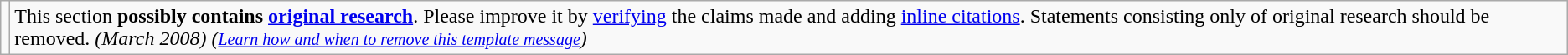<table class="wikitable">
<tr>
<td></td>
<td>This section <strong>possibly contains <a href='#'>original research</a></strong>. Please improve it by <a href='#'>verifying</a> the claims made and adding <a href='#'>inline citations</a>. Statements consisting only of original research should be removed. <em>(March 2008) (<small><a href='#'>Learn how and when to remove this template message</a></small>)</em></td>
</tr>
</table>
